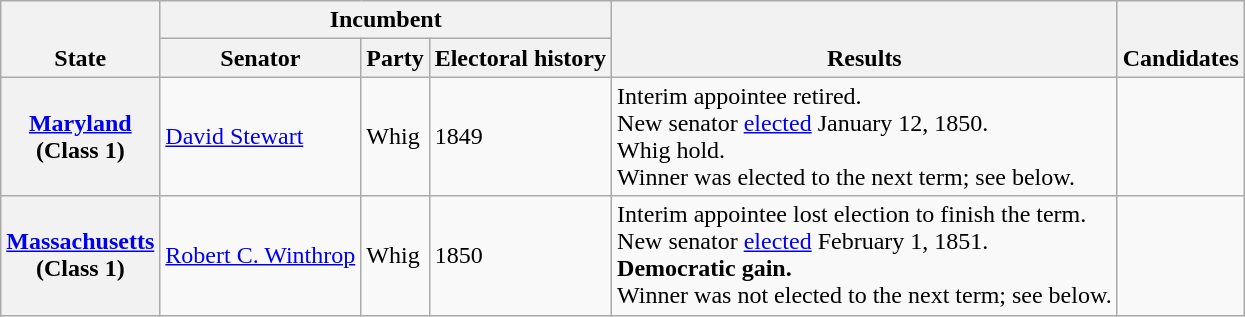<table class=wikitable>
<tr valign=bottom>
<th rowspan=2>State</th>
<th colspan=3>Incumbent</th>
<th rowspan=2>Results</th>
<th rowspan=2>Candidates</th>
</tr>
<tr>
<th>Senator</th>
<th>Party</th>
<th>Electoral history</th>
</tr>
<tr>
<th><a href='#'>Maryland</a><br>(Class 1)</th>
<td><a href='#'>David Stewart</a></td>
<td>Whig</td>
<td>1849 </td>
<td>Interim appointee retired.<br>New senator <a href='#'>elected</a> January 12, 1850.<br>Whig hold.<br>Winner was elected to the next term; see below.</td>
<td nowrap></td>
</tr>
<tr>
<th><a href='#'>Massachusetts</a><br>(Class 1)</th>
<td><a href='#'>Robert C. Winthrop</a></td>
<td>Whig</td>
<td>1850 </td>
<td>Interim appointee lost election to finish the term.<br>New senator <a href='#'>elected</a> February 1, 1851.<br><strong>Democratic gain.</strong><br>Winner was not elected to the next term; see below.</td>
<td nowrap></td>
</tr>
</table>
